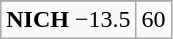<table class="wikitable">
<tr align="center">
</tr>
<tr align="center">
<td><strong>NICH</strong> −13.5</td>
<td>60</td>
</tr>
</table>
